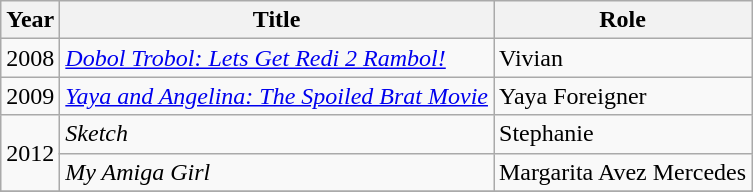<table class="wikitable sortable">
<tr>
<th>Year</th>
<th>Title</th>
<th>Role</th>
</tr>
<tr>
<td>2008</td>
<td><em><a href='#'>Dobol Trobol: Lets Get Redi 2 Rambol!</a></em></td>
<td>Vivian</td>
</tr>
<tr>
<td>2009</td>
<td><em><a href='#'>Yaya and Angelina: The Spoiled Brat Movie</a></em></td>
<td>Yaya Foreigner</td>
</tr>
<tr>
<td rowspan="2">2012</td>
<td><em>Sketch</em></td>
<td>Stephanie</td>
</tr>
<tr>
<td><em>My Amiga Girl</em></td>
<td>Margarita Avez Mercedes</td>
</tr>
<tr>
</tr>
</table>
